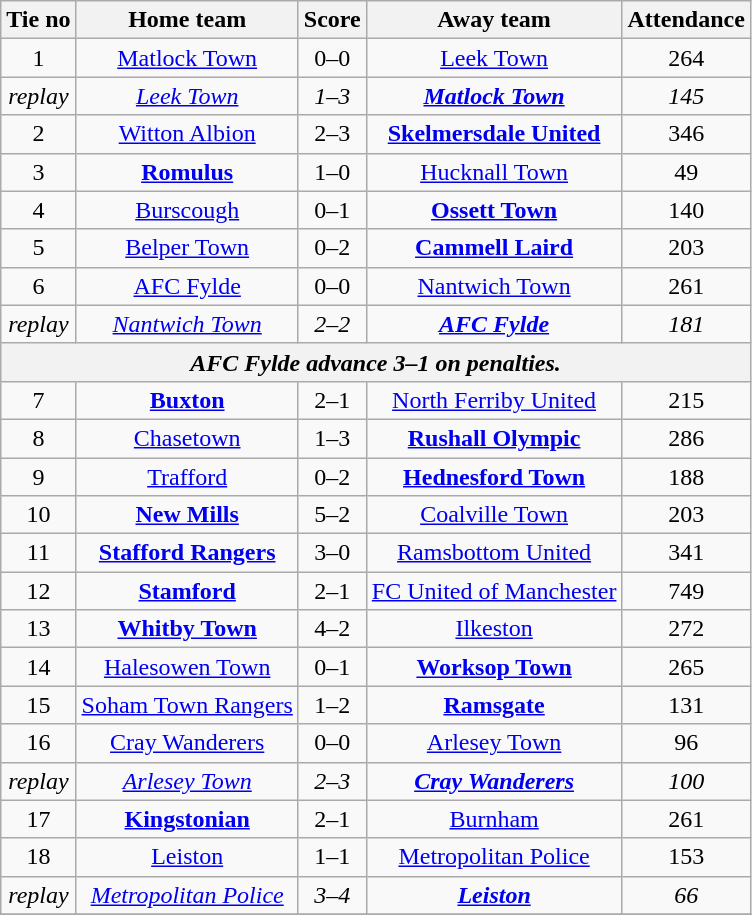<table class="wikitable" style="text-align:center">
<tr>
<th>Tie no</th>
<th>Home team</th>
<th>Score</th>
<th>Away team</th>
<th>Attendance</th>
</tr>
<tr>
<td>1</td>
<td><a href='#'>Matlock Town</a></td>
<td>0–0</td>
<td><a href='#'>Leek Town</a></td>
<td>264</td>
</tr>
<tr>
<td><em>replay</em></td>
<td><em><a href='#'>Leek Town</a></em></td>
<td><em>1–3</em></td>
<td><strong><em><a href='#'>Matlock Town</a></em></strong></td>
<td><em>145</em></td>
</tr>
<tr>
<td>2</td>
<td><a href='#'>Witton Albion</a></td>
<td>2–3</td>
<td><strong><a href='#'>Skelmersdale United</a></strong></td>
<td>346</td>
</tr>
<tr>
<td>3</td>
<td><strong><a href='#'>Romulus</a></strong></td>
<td>1–0</td>
<td><a href='#'>Hucknall Town</a></td>
<td>49</td>
</tr>
<tr>
<td>4</td>
<td><a href='#'>Burscough</a></td>
<td>0–1</td>
<td><strong><a href='#'>Ossett Town</a></strong></td>
<td>140</td>
</tr>
<tr>
<td>5</td>
<td><a href='#'>Belper Town</a></td>
<td>0–2</td>
<td><strong><a href='#'>Cammell Laird</a></strong></td>
<td>203</td>
</tr>
<tr>
<td>6</td>
<td><a href='#'>AFC Fylde</a></td>
<td>0–0</td>
<td><a href='#'>Nantwich Town</a></td>
<td>261</td>
</tr>
<tr>
<td><em>replay</em></td>
<td><em><a href='#'>Nantwich Town</a></em></td>
<td><em>2–2</em></td>
<td><strong><em><a href='#'>AFC Fylde</a></em></strong></td>
<td><em>181</em></td>
</tr>
<tr>
<th colspan="5"><em>AFC Fylde advance 3–1 on penalties.</em></th>
</tr>
<tr>
<td>7</td>
<td><strong><a href='#'>Buxton</a></strong></td>
<td>2–1</td>
<td><a href='#'>North Ferriby United</a></td>
<td>215</td>
</tr>
<tr>
<td>8</td>
<td><a href='#'>Chasetown</a></td>
<td>1–3</td>
<td><strong><a href='#'>Rushall Olympic</a></strong></td>
<td>286</td>
</tr>
<tr>
<td>9</td>
<td><a href='#'>Trafford</a></td>
<td>0–2</td>
<td><strong><a href='#'>Hednesford Town</a></strong></td>
<td>188</td>
</tr>
<tr>
<td>10</td>
<td><strong><a href='#'>New Mills</a></strong></td>
<td>5–2</td>
<td><a href='#'>Coalville Town</a></td>
<td>203</td>
</tr>
<tr>
<td>11</td>
<td><strong><a href='#'>Stafford Rangers</a></strong></td>
<td>3–0</td>
<td><a href='#'>Ramsbottom United</a></td>
<td>341</td>
</tr>
<tr>
<td>12</td>
<td><strong><a href='#'>Stamford</a></strong></td>
<td>2–1</td>
<td><a href='#'>FC United of Manchester</a></td>
<td>749</td>
</tr>
<tr>
<td>13</td>
<td><strong><a href='#'>Whitby Town</a></strong></td>
<td>4–2</td>
<td><a href='#'>Ilkeston</a></td>
<td>272</td>
</tr>
<tr>
<td>14</td>
<td><a href='#'>Halesowen Town</a></td>
<td>0–1</td>
<td><strong><a href='#'>Worksop Town</a></strong></td>
<td>265</td>
</tr>
<tr>
<td>15</td>
<td><a href='#'>Soham Town Rangers</a></td>
<td>1–2</td>
<td><strong><a href='#'>Ramsgate</a></strong></td>
<td>131</td>
</tr>
<tr>
<td>16</td>
<td><a href='#'>Cray Wanderers</a></td>
<td>0–0</td>
<td><a href='#'>Arlesey Town</a></td>
<td>96</td>
</tr>
<tr>
<td><em>replay</em></td>
<td><em><a href='#'>Arlesey Town</a></em></td>
<td><em>2–3</em></td>
<td><strong><em><a href='#'>Cray Wanderers</a></em></strong></td>
<td><em>100</em></td>
</tr>
<tr>
<td>17</td>
<td><strong><a href='#'>Kingstonian</a></strong></td>
<td>2–1</td>
<td><a href='#'>Burnham</a></td>
<td>261</td>
</tr>
<tr>
<td>18</td>
<td><a href='#'>Leiston</a></td>
<td>1–1</td>
<td><a href='#'>Metropolitan Police</a></td>
<td>153</td>
</tr>
<tr>
<td><em>replay</em></td>
<td><em><a href='#'>Metropolitan Police</a></em></td>
<td><em>3–4</em></td>
<td><strong><em><a href='#'>Leiston</a></em></strong></td>
<td><em>66</em></td>
</tr>
<tr>
</tr>
</table>
